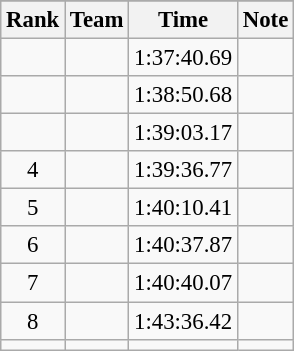<table class="wikitable sortable" style=" text-align:center; font-size:95%;">
<tr>
</tr>
<tr>
<th>Rank</th>
<th>Team</th>
<th>Time</th>
<th>Note</th>
</tr>
<tr>
<td></td>
<td align=left></td>
<td>1:37:40.69</td>
<td></td>
</tr>
<tr>
<td></td>
<td align=left></td>
<td>1:38:50.68</td>
<td></td>
</tr>
<tr>
<td></td>
<td align=left></td>
<td>1:39:03.17</td>
<td></td>
</tr>
<tr>
<td>4</td>
<td align=left></td>
<td>1:39:36.77</td>
<td></td>
</tr>
<tr>
<td>5</td>
<td align=left></td>
<td>1:40:10.41</td>
<td></td>
</tr>
<tr>
<td>6</td>
<td align=left></td>
<td>1:40:37.87</td>
<td></td>
</tr>
<tr>
<td>7</td>
<td align=left></td>
<td>1:40:40.07</td>
<td></td>
</tr>
<tr>
<td>8</td>
<td align=left></td>
<td>1:43:36.42</td>
<td></td>
</tr>
<tr>
<td></td>
<td align=left></td>
<td></td>
<td></td>
</tr>
</table>
